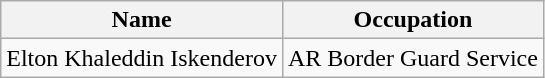<table class="wikitable">
<tr>
<th>Name</th>
<th>Occupation</th>
</tr>
<tr>
<td>Elton Khaleddin Iskenderov</td>
<td>AR Border Guard Service</td>
</tr>
</table>
